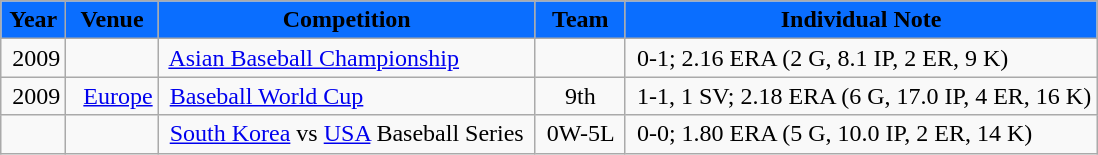<table class="wikitable">
<tr>
<th style="background:#0A6EFF"><span>Year</span></th>
<th style="background:#0A6EFF"><span>Venue</span></th>
<th style="background:#0A6EFF"><span>Competition</span></th>
<th style="background:#0A6EFF"><span>Team</span></th>
<th style="background:#0A6EFF"><span>Individual Note</span></th>
</tr>
<tr>
<td> 2009</td>
<td> </td>
<td> <a href='#'>Asian Baseball Championship</a></td>
<td style="text-align:center"></td>
<td> 0-1; 2.16 ERA (2 G, 8.1 IP, 2 ER, 9 K)</td>
</tr>
<tr>
<td> 2009</td>
<td>  <a href='#'>Europe</a></td>
<td> <a href='#'>Baseball World Cup</a></td>
<td style="text-align:center">9th</td>
<td> 1-1, 1 SV; 2.18 ERA (6 G, 17.0 IP, 4 ER, 16 K)</td>
</tr>
<tr>
<td>  </td>
<td>  </td>
<td> <a href='#'>South Korea</a> vs <a href='#'>USA</a> Baseball Series </td>
<td style="text-align:center"> 0W-5L </td>
<td> 0-0; 1.80 ERA (5 G, 10.0 IP, 2 ER, 14 K) </td>
</tr>
</table>
